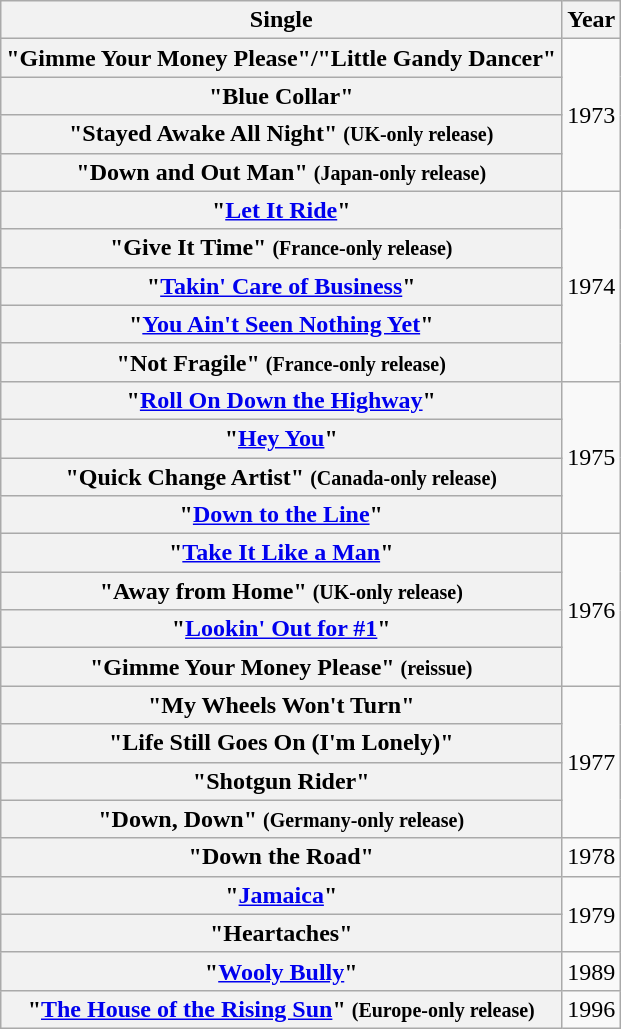<table class="wikitable">
<tr>
<th>Single</th>
<th>Year</th>
</tr>
<tr>
<th>"Gimme Your Money Please"/"Little Gandy Dancer"</th>
<td rowspan="4">1973</td>
</tr>
<tr>
<th>"Blue Collar"</th>
</tr>
<tr>
<th>"Stayed Awake All Night" <small>(UK-only release)</small></th>
</tr>
<tr>
<th>"Down and Out Man" <small>(Japan-only release)</small></th>
</tr>
<tr>
<th>"<a href='#'>Let It Ride</a>"</th>
<td rowspan="5">1974</td>
</tr>
<tr>
<th>"Give It Time" <small>(France-only release)</small></th>
</tr>
<tr>
<th>"<a href='#'>Takin' Care of Business</a>"</th>
</tr>
<tr>
<th>"<a href='#'>You Ain't Seen Nothing Yet</a>"</th>
</tr>
<tr>
<th>"Not Fragile" <small>(France-only release)</small></th>
</tr>
<tr>
<th>"<a href='#'>Roll On Down the Highway</a>"</th>
<td rowspan="4">1975</td>
</tr>
<tr>
<th>"<a href='#'>Hey You</a>"</th>
</tr>
<tr>
<th>"Quick Change Artist" <small>(Canada-only release)</small></th>
</tr>
<tr>
<th>"<a href='#'>Down to the Line</a>"</th>
</tr>
<tr>
<th>"<a href='#'>Take It Like a Man</a>"</th>
<td rowspan="4">1976</td>
</tr>
<tr>
<th>"Away from Home" <small>(UK-only release)</small></th>
</tr>
<tr>
<th>"<a href='#'>Lookin' Out for #1</a>"</th>
</tr>
<tr>
<th>"Gimme Your Money Please" <small>(reissue)</small></th>
</tr>
<tr>
<th>"My Wheels Won't Turn"</th>
<td rowspan="4">1977</td>
</tr>
<tr>
<th>"Life Still Goes On (I'm Lonely)"</th>
</tr>
<tr>
<th>"Shotgun Rider"</th>
</tr>
<tr>
<th>"Down, Down" <small>(Germany-only release)</small></th>
</tr>
<tr>
<th>"Down the Road"</th>
<td>1978</td>
</tr>
<tr>
<th>"<a href='#'>Jamaica</a>"</th>
<td rowspan="2">1979</td>
</tr>
<tr>
<th>"Heartaches"</th>
</tr>
<tr>
<th>"<a href='#'>Wooly Bully</a>"</th>
<td rowspan="1">1989</td>
</tr>
<tr>
<th>"<a href='#'>The House of the Rising Sun</a>" <small>(Europe-only release)</small></th>
<td>1996</td>
</tr>
</table>
